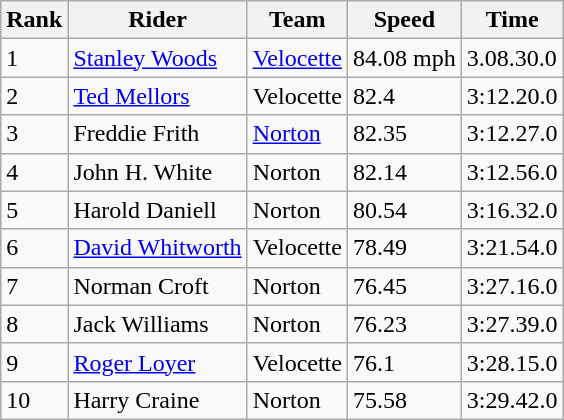<table class="wikitable">
<tr style="background:#efefef;">
<th>Rank</th>
<th>Rider</th>
<th>Team</th>
<th>Speed</th>
<th>Time</th>
</tr>
<tr>
<td>1</td>
<td> <a href='#'>Stanley Woods</a></td>
<td><a href='#'>Velocette</a></td>
<td>84.08 mph</td>
<td>3.08.30.0</td>
</tr>
<tr>
<td>2</td>
<td> <a href='#'>Ted Mellors</a></td>
<td>Velocette</td>
<td>82.4</td>
<td>3:12.20.0</td>
</tr>
<tr>
<td>3</td>
<td> Freddie Frith</td>
<td><a href='#'>Norton</a></td>
<td>82.35</td>
<td>3:12.27.0</td>
</tr>
<tr>
<td>4</td>
<td> John H. White</td>
<td>Norton</td>
<td>82.14</td>
<td>3:12.56.0</td>
</tr>
<tr>
<td>5</td>
<td> Harold Daniell</td>
<td>Norton</td>
<td>80.54</td>
<td>3:16.32.0</td>
</tr>
<tr>
<td>6</td>
<td> <a href='#'>David Whitworth</a></td>
<td>Velocette</td>
<td>78.49</td>
<td>3:21.54.0</td>
</tr>
<tr>
<td>7</td>
<td> Norman Croft</td>
<td>Norton</td>
<td>76.45</td>
<td>3:27.16.0</td>
</tr>
<tr>
<td>8</td>
<td> Jack Williams</td>
<td>Norton</td>
<td>76.23</td>
<td>3:27.39.0</td>
</tr>
<tr>
<td>9</td>
<td> <a href='#'>Roger Loyer</a></td>
<td>Velocette</td>
<td>76.1</td>
<td>3:28.15.0</td>
</tr>
<tr>
<td>10</td>
<td> Harry Craine</td>
<td>Norton</td>
<td>75.58</td>
<td>3:29.42.0</td>
</tr>
</table>
